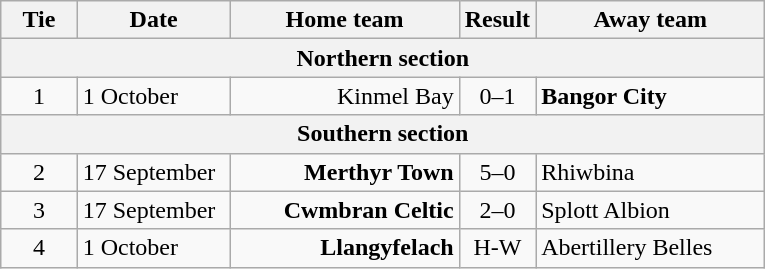<table class="wikitable">
<tr>
<th width=10%>Tie</th>
<th width=20%>Date</th>
<th width=30%>Home team</th>
<th width=10%>Result</th>
<th width=30%>Away team</th>
</tr>
<tr>
<th colspan=5>Northern section</th>
</tr>
<tr>
<td style="text-align:center;">1</td>
<td>1 October</td>
<td style="text-align:right;">Kinmel Bay</td>
<td style="text-align:center;">0–1</td>
<td><strong>Bangor City</strong></td>
</tr>
<tr>
<th colspan=5>Southern section</th>
</tr>
<tr>
<td style="text-align:center;">2</td>
<td>17 September</td>
<td style="text-align:right;"><strong>Merthyr Town</strong></td>
<td style="text-align:center;">5–0</td>
<td>Rhiwbina</td>
</tr>
<tr>
<td style="text-align:center;">3</td>
<td>17 September</td>
<td style="text-align:right;"><strong>Cwmbran Celtic</strong></td>
<td style="text-align:center;">2–0</td>
<td>Splott Albion</td>
</tr>
<tr>
<td style="text-align:center;">4</td>
<td>1 October</td>
<td style="text-align:right;"><strong>Llangyfelach</strong></td>
<td style="text-align:center;">H-W</td>
<td>Abertillery Belles</td>
</tr>
</table>
